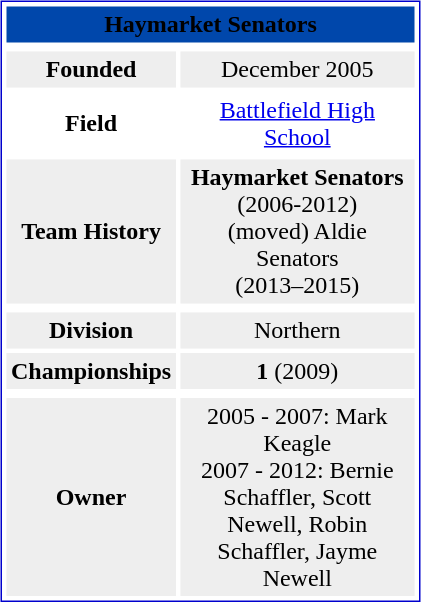<table style="margin:5px; border:1px solid #0000CD;" align=right cellpadding=3 cellspacing=3 width=280>
<tr align="center" bgcolor="#0047AB" E62020>
<td colspan=2><span><strong>Haymarket Senators</strong></span></td>
</tr>
<tr align="center">
</tr>
<tr align="center" bgcolor="#eeeeee">
<td><strong>Founded</strong></td>
<td>December 2005</td>
</tr>
<tr align="center">
<td><strong>Field</strong></td>
<td><a href='#'>Battlefield High School</a></td>
</tr>
<tr align="center" bgcolor="#eeeeee">
<td><strong>Team History</strong></td>
<td><strong>Haymarket Senators</strong> <br> (2006-2012) <br>(moved) Aldie Senators <br> (2013–2015)</td>
</tr>
<tr align="center">
</tr>
<tr align="center" bgcolor="#eeeeee">
<td><strong>Division</strong></td>
<td>Northern</td>
</tr>
<tr align="center" bgcolor="#eeeeee">
<td><strong>Championships</strong></td>
<td><strong>1</strong> (2009)</td>
</tr>
<tr align="center">
</tr>
<tr align="center" bgcolor="#eeeeee">
<td><strong>Owner</strong></td>
<td>2005 - 2007: Mark Keagle<br>2007 - 2012: Bernie Schaffler, Scott Newell, Robin Schaffler, Jayme Newell</td>
</tr>
</table>
